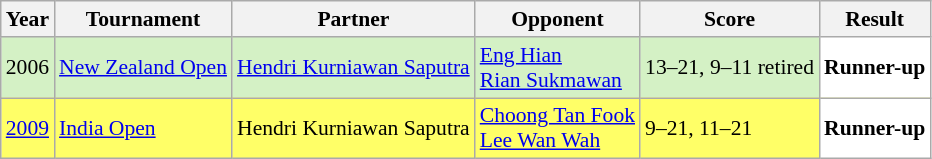<table class="sortable wikitable" style="font-size: 90%;">
<tr>
<th>Year</th>
<th>Tournament</th>
<th>Partner</th>
<th>Opponent</th>
<th>Score</th>
<th>Result</th>
</tr>
<tr style="background:#D4F1C5">
<td align="center">2006</td>
<td align="left"><a href='#'>New Zealand Open</a></td>
<td align="left"> <a href='#'>Hendri Kurniawan Saputra</a></td>
<td align="left"> <a href='#'>Eng Hian</a><br> <a href='#'>Rian Sukmawan</a></td>
<td align="left">13–21, 9–11 retired</td>
<td style="text-align:left; background:white"> <strong>Runner-up</strong></td>
</tr>
<tr style="background:#FFFF67">
<td align="center"><a href='#'>2009</a></td>
<td align="left"><a href='#'>India Open</a></td>
<td align="left"> Hendri Kurniawan Saputra</td>
<td align="left"> <a href='#'>Choong Tan Fook</a><br> <a href='#'>Lee Wan Wah</a></td>
<td align="left">9–21, 11–21</td>
<td style="text-align:left; background:white"> <strong>Runner-up</strong></td>
</tr>
</table>
